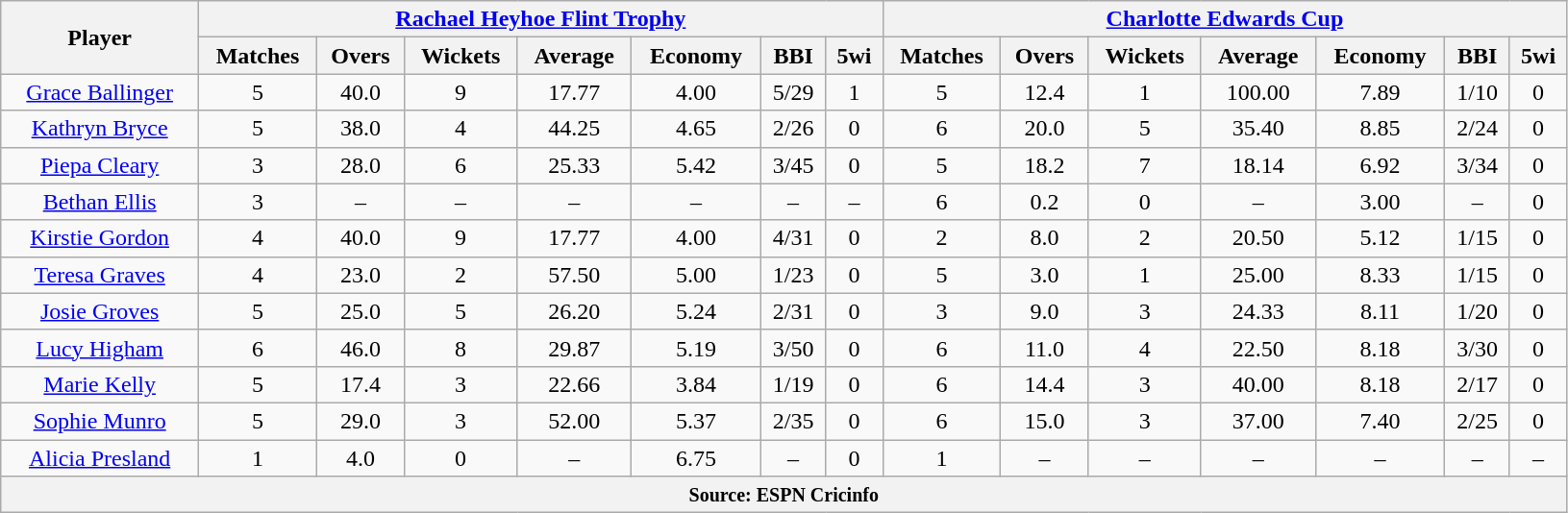<table class="wikitable" style="text-align:center; width:86%;">
<tr>
<th rowspan=2>Player</th>
<th colspan=7><a href='#'>Rachael Heyhoe Flint Trophy</a></th>
<th colspan=7><a href='#'>Charlotte Edwards Cup</a></th>
</tr>
<tr>
<th>Matches</th>
<th>Overs</th>
<th>Wickets</th>
<th>Average</th>
<th>Economy</th>
<th>BBI</th>
<th>5wi</th>
<th>Matches</th>
<th>Overs</th>
<th>Wickets</th>
<th>Average</th>
<th>Economy</th>
<th>BBI</th>
<th>5wi</th>
</tr>
<tr>
<td><a href='#'>Grace Ballinger</a></td>
<td>5</td>
<td>40.0</td>
<td>9</td>
<td>17.77</td>
<td>4.00</td>
<td>5/29</td>
<td>1</td>
<td>5</td>
<td>12.4</td>
<td>1</td>
<td>100.00</td>
<td>7.89</td>
<td>1/10</td>
<td>0</td>
</tr>
<tr>
<td><a href='#'>Kathryn Bryce</a></td>
<td>5</td>
<td>38.0</td>
<td>4</td>
<td>44.25</td>
<td>4.65</td>
<td>2/26</td>
<td>0</td>
<td>6</td>
<td>20.0</td>
<td>5</td>
<td>35.40</td>
<td>8.85</td>
<td>2/24</td>
<td>0</td>
</tr>
<tr>
<td><a href='#'>Piepa Cleary</a></td>
<td>3</td>
<td>28.0</td>
<td>6</td>
<td>25.33</td>
<td>5.42</td>
<td>3/45</td>
<td>0</td>
<td>5</td>
<td>18.2</td>
<td>7</td>
<td>18.14</td>
<td>6.92</td>
<td>3/34</td>
<td>0</td>
</tr>
<tr>
<td><a href='#'>Bethan Ellis</a></td>
<td>3</td>
<td>–</td>
<td>–</td>
<td>–</td>
<td>–</td>
<td>–</td>
<td>–</td>
<td>6</td>
<td>0.2</td>
<td>0</td>
<td>–</td>
<td>3.00</td>
<td>–</td>
<td>0</td>
</tr>
<tr>
<td><a href='#'>Kirstie Gordon</a></td>
<td>4</td>
<td>40.0</td>
<td>9</td>
<td>17.77</td>
<td>4.00</td>
<td>4/31</td>
<td>0</td>
<td>2</td>
<td>8.0</td>
<td>2</td>
<td>20.50</td>
<td>5.12</td>
<td>1/15</td>
<td>0</td>
</tr>
<tr>
<td><a href='#'>Teresa Graves</a></td>
<td>4</td>
<td>23.0</td>
<td>2</td>
<td>57.50</td>
<td>5.00</td>
<td>1/23</td>
<td>0</td>
<td>5</td>
<td>3.0</td>
<td>1</td>
<td>25.00</td>
<td>8.33</td>
<td>1/15</td>
<td>0</td>
</tr>
<tr>
<td><a href='#'>Josie Groves</a></td>
<td>5</td>
<td>25.0</td>
<td>5</td>
<td>26.20</td>
<td>5.24</td>
<td>2/31</td>
<td>0</td>
<td>3</td>
<td>9.0</td>
<td>3</td>
<td>24.33</td>
<td>8.11</td>
<td>1/20</td>
<td>0</td>
</tr>
<tr>
<td><a href='#'>Lucy Higham</a></td>
<td>6</td>
<td>46.0</td>
<td>8</td>
<td>29.87</td>
<td>5.19</td>
<td>3/50</td>
<td>0</td>
<td>6</td>
<td>11.0</td>
<td>4</td>
<td>22.50</td>
<td>8.18</td>
<td>3/30</td>
<td>0</td>
</tr>
<tr>
<td><a href='#'>Marie Kelly</a></td>
<td>5</td>
<td>17.4</td>
<td>3</td>
<td>22.66</td>
<td>3.84</td>
<td>1/19</td>
<td>0</td>
<td>6</td>
<td>14.4</td>
<td>3</td>
<td>40.00</td>
<td>8.18</td>
<td>2/17</td>
<td>0</td>
</tr>
<tr>
<td><a href='#'>Sophie Munro</a></td>
<td>5</td>
<td>29.0</td>
<td>3</td>
<td>52.00</td>
<td>5.37</td>
<td>2/35</td>
<td>0</td>
<td>6</td>
<td>15.0</td>
<td>3</td>
<td>37.00</td>
<td>7.40</td>
<td>2/25</td>
<td>0</td>
</tr>
<tr>
<td><a href='#'>Alicia Presland</a></td>
<td>1</td>
<td>4.0</td>
<td>0</td>
<td>–</td>
<td>6.75</td>
<td>–</td>
<td>0</td>
<td>1</td>
<td>–</td>
<td>–</td>
<td>–</td>
<td>–</td>
<td>–</td>
<td>–</td>
</tr>
<tr>
<th colspan="15"><small>Source: ESPN Cricinfo</small></th>
</tr>
</table>
